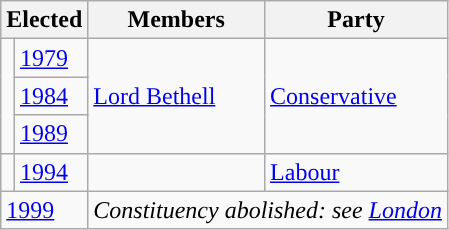<table class="wikitable">
<tr>
<th colspan = "2">Elected</th>
<th>Members</th>
<th>Party</th>
</tr>
<tr>
<td rowspan="3" style="background-color: "></td>
<td><a href='#'>1979</a></td>
<td rowspan = "3"><a href='#'>Lord Bethell</a></td>
<td rowspan = "3"><a href='#'>Conservative</a></td>
</tr>
<tr>
<td><a href='#'>1984</a></td>
</tr>
<tr>
<td><a href='#'>1989</a></td>
</tr>
<tr>
<td style="background-color: "></td>
<td><a href='#'>1994</a></td>
<td></td>
<td><a href='#'>Labour</a></td>
</tr>
<tr>
<td colspan="2"><a href='#'>1999</a></td>
<td colspan="2"><em>Constituency abolished: see <a href='#'>London</a></em></td>
</tr>
</table>
